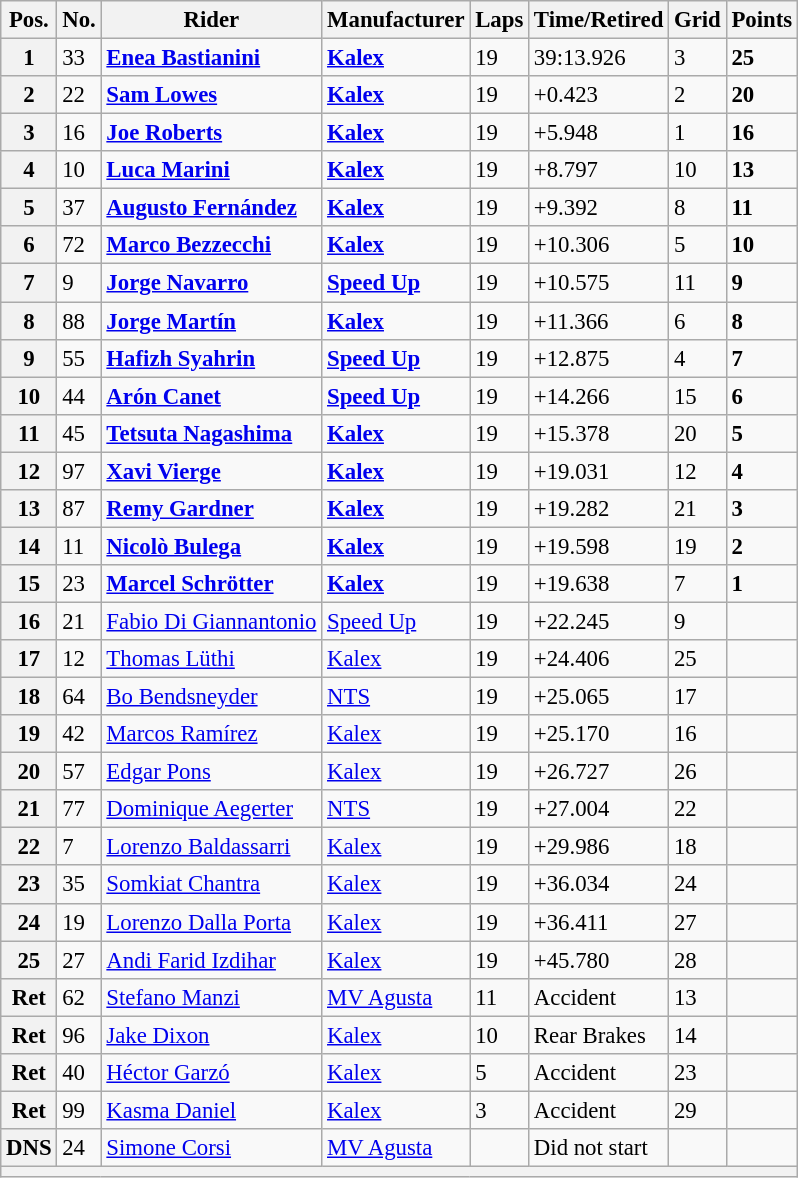<table class="wikitable" style="font-size: 95%;">
<tr>
<th>Pos.</th>
<th>No.</th>
<th>Rider</th>
<th>Manufacturer</th>
<th>Laps</th>
<th>Time/Retired</th>
<th>Grid</th>
<th>Points</th>
</tr>
<tr>
<th>1</th>
<td>33</td>
<td> <strong><a href='#'>Enea Bastianini</a></strong></td>
<td><strong><a href='#'>Kalex</a></strong></td>
<td>19</td>
<td>39:13.926</td>
<td>3</td>
<td><strong>25</strong></td>
</tr>
<tr>
<th>2</th>
<td>22</td>
<td> <strong><a href='#'>Sam Lowes</a></strong></td>
<td><strong><a href='#'>Kalex</a></strong></td>
<td>19</td>
<td>+0.423</td>
<td>2</td>
<td><strong>20</strong></td>
</tr>
<tr>
<th>3</th>
<td>16</td>
<td> <strong><a href='#'>Joe Roberts</a></strong></td>
<td><strong><a href='#'>Kalex</a></strong></td>
<td>19</td>
<td>+5.948</td>
<td>1</td>
<td><strong>16</strong></td>
</tr>
<tr>
<th>4</th>
<td>10</td>
<td> <strong><a href='#'>Luca Marini</a></strong></td>
<td><strong><a href='#'>Kalex</a></strong></td>
<td>19</td>
<td>+8.797</td>
<td>10</td>
<td><strong>13</strong></td>
</tr>
<tr>
<th>5</th>
<td>37</td>
<td> <strong><a href='#'>Augusto Fernández</a></strong></td>
<td><strong><a href='#'>Kalex</a></strong></td>
<td>19</td>
<td>+9.392</td>
<td>8</td>
<td><strong>11</strong></td>
</tr>
<tr>
<th>6</th>
<td>72</td>
<td> <strong><a href='#'>Marco Bezzecchi</a></strong></td>
<td><strong><a href='#'>Kalex</a></strong></td>
<td>19</td>
<td>+10.306</td>
<td>5</td>
<td><strong>10</strong></td>
</tr>
<tr>
<th>7</th>
<td>9</td>
<td> <strong><a href='#'>Jorge Navarro</a></strong></td>
<td><strong><a href='#'>Speed Up</a></strong></td>
<td>19</td>
<td>+10.575</td>
<td>11</td>
<td><strong>9</strong></td>
</tr>
<tr>
<th>8</th>
<td>88</td>
<td> <strong><a href='#'>Jorge Martín</a></strong></td>
<td><strong><a href='#'>Kalex</a></strong></td>
<td>19</td>
<td>+11.366</td>
<td>6</td>
<td><strong>8</strong></td>
</tr>
<tr>
<th>9</th>
<td>55</td>
<td> <strong><a href='#'>Hafizh Syahrin</a></strong></td>
<td><strong><a href='#'>Speed Up</a></strong></td>
<td>19</td>
<td>+12.875</td>
<td>4</td>
<td><strong>7</strong></td>
</tr>
<tr>
<th>10</th>
<td>44</td>
<td> <strong><a href='#'>Arón Canet</a></strong></td>
<td><strong><a href='#'>Speed Up</a></strong></td>
<td>19</td>
<td>+14.266</td>
<td>15</td>
<td><strong>6</strong></td>
</tr>
<tr>
<th>11</th>
<td>45</td>
<td> <strong><a href='#'>Tetsuta Nagashima</a></strong></td>
<td><strong><a href='#'>Kalex</a></strong></td>
<td>19</td>
<td>+15.378</td>
<td>20</td>
<td><strong>5</strong></td>
</tr>
<tr>
<th>12</th>
<td>97</td>
<td> <strong><a href='#'>Xavi Vierge</a></strong></td>
<td><strong><a href='#'>Kalex</a></strong></td>
<td>19</td>
<td>+19.031</td>
<td>12</td>
<td><strong>4</strong></td>
</tr>
<tr>
<th>13</th>
<td>87</td>
<td> <strong><a href='#'>Remy Gardner</a></strong></td>
<td><strong><a href='#'>Kalex</a></strong></td>
<td>19</td>
<td>+19.282</td>
<td>21</td>
<td><strong>3</strong></td>
</tr>
<tr>
<th>14</th>
<td>11</td>
<td> <strong><a href='#'>Nicolò Bulega</a></strong></td>
<td><strong><a href='#'>Kalex</a></strong></td>
<td>19</td>
<td>+19.598</td>
<td>19</td>
<td><strong>2</strong></td>
</tr>
<tr>
<th>15</th>
<td>23</td>
<td> <strong><a href='#'>Marcel Schrötter</a></strong></td>
<td><strong><a href='#'>Kalex</a></strong></td>
<td>19</td>
<td>+19.638</td>
<td>7</td>
<td><strong>1</strong></td>
</tr>
<tr>
<th>16</th>
<td>21</td>
<td> <a href='#'>Fabio Di Giannantonio</a></td>
<td><a href='#'>Speed Up</a></td>
<td>19</td>
<td>+22.245</td>
<td>9</td>
<td></td>
</tr>
<tr>
<th>17</th>
<td>12</td>
<td> <a href='#'>Thomas Lüthi</a></td>
<td><a href='#'>Kalex</a></td>
<td>19</td>
<td>+24.406</td>
<td>25</td>
<td></td>
</tr>
<tr>
<th>18</th>
<td>64</td>
<td> <a href='#'>Bo Bendsneyder</a></td>
<td><a href='#'>NTS</a></td>
<td>19</td>
<td>+25.065</td>
<td>17</td>
<td></td>
</tr>
<tr>
<th>19</th>
<td>42</td>
<td> <a href='#'>Marcos Ramírez</a></td>
<td><a href='#'>Kalex</a></td>
<td>19</td>
<td>+25.170</td>
<td>16</td>
<td></td>
</tr>
<tr>
<th>20</th>
<td>57</td>
<td> <a href='#'>Edgar Pons</a></td>
<td><a href='#'>Kalex</a></td>
<td>19</td>
<td>+26.727</td>
<td>26</td>
<td></td>
</tr>
<tr>
<th>21</th>
<td>77</td>
<td> <a href='#'>Dominique Aegerter</a></td>
<td><a href='#'>NTS</a></td>
<td>19</td>
<td>+27.004</td>
<td>22</td>
<td></td>
</tr>
<tr>
<th>22</th>
<td>7</td>
<td> <a href='#'>Lorenzo Baldassarri</a></td>
<td><a href='#'>Kalex</a></td>
<td>19</td>
<td>+29.986</td>
<td>18</td>
<td></td>
</tr>
<tr>
<th>23</th>
<td>35</td>
<td> <a href='#'>Somkiat Chantra</a></td>
<td><a href='#'>Kalex</a></td>
<td>19</td>
<td>+36.034</td>
<td>24</td>
<td></td>
</tr>
<tr>
<th>24</th>
<td>19</td>
<td> <a href='#'>Lorenzo Dalla Porta</a></td>
<td><a href='#'>Kalex</a></td>
<td>19</td>
<td>+36.411</td>
<td>27</td>
<td></td>
</tr>
<tr>
<th>25</th>
<td>27</td>
<td> <a href='#'>Andi Farid Izdihar</a></td>
<td><a href='#'>Kalex</a></td>
<td>19</td>
<td>+45.780</td>
<td>28</td>
<td></td>
</tr>
<tr>
<th>Ret</th>
<td>62</td>
<td> <a href='#'>Stefano Manzi</a></td>
<td><a href='#'>MV Agusta</a></td>
<td>11</td>
<td>Accident</td>
<td>13</td>
<td></td>
</tr>
<tr>
<th>Ret</th>
<td>96</td>
<td> <a href='#'>Jake Dixon</a></td>
<td><a href='#'>Kalex</a></td>
<td>10</td>
<td>Rear Brakes</td>
<td>14</td>
<td></td>
</tr>
<tr>
<th>Ret</th>
<td>40</td>
<td> <a href='#'>Héctor Garzó</a></td>
<td><a href='#'>Kalex</a></td>
<td>5</td>
<td>Accident</td>
<td>23</td>
<td></td>
</tr>
<tr>
<th>Ret</th>
<td>99</td>
<td> <a href='#'>Kasma Daniel</a></td>
<td><a href='#'>Kalex</a></td>
<td>3</td>
<td>Accident</td>
<td>29</td>
<td></td>
</tr>
<tr>
<th>DNS</th>
<td>24</td>
<td> <a href='#'>Simone Corsi</a></td>
<td><a href='#'>MV Agusta</a></td>
<td></td>
<td>Did not start</td>
<td></td>
<td></td>
</tr>
<tr>
<th colspan=8></th>
</tr>
</table>
